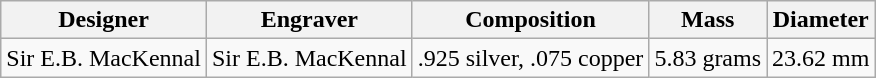<table class="wikitable">
<tr>
<th>Designer</th>
<th>Engraver</th>
<th>Composition</th>
<th>Mass</th>
<th>Diameter</th>
</tr>
<tr>
<td>Sir E.B. MacKennal</td>
<td>Sir E.B. MacKennal</td>
<td>.925 silver, .075 copper</td>
<td>5.83 grams</td>
<td>23.62 mm</td>
</tr>
</table>
